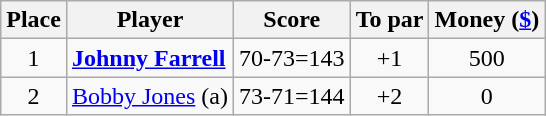<table class="wikitable">
<tr>
<th>Place</th>
<th>Player</th>
<th>Score</th>
<th>To par</th>
<th>Money (<a href='#'>$</a>)</th>
</tr>
<tr>
<td align=center>1</td>
<td> <strong><a href='#'>Johnny Farrell</a></strong></td>
<td align=center>70-73=143</td>
<td align=center>+1</td>
<td align=center>500</td>
</tr>
<tr>
<td align=center>2</td>
<td> <a href='#'>Bobby Jones</a> (a)</td>
<td align=center>73-71=144</td>
<td align=center>+2</td>
<td align=center>0</td>
</tr>
</table>
